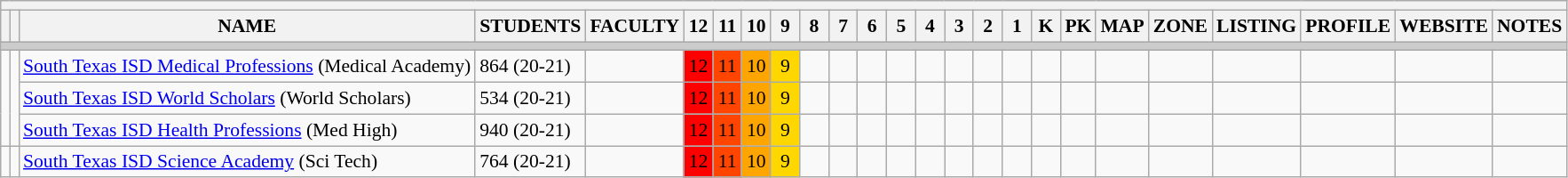<table class="wikitable">
<tr style="font-size: 90%; text-align: left;">
<th colspan="25"></th>
</tr>
<tr style="font-size: 90%;">
<th></th>
<th></th>
<th>NAME</th>
<th>STUDENTS</th>
<th>FACULTY</th>
<th style="width: 15px;">12</th>
<th style="width: 15px;">11</th>
<th style="width: 15px;">10</th>
<th style="width: 15px;">9</th>
<th style="width: 15px;">8</th>
<th style="width: 15px;">7</th>
<th style="width: 15px;">6</th>
<th style="width: 15px;">5</th>
<th style="width: 15px;">4</th>
<th style="width: 15px;">3</th>
<th style="width: 15px;">2</th>
<th style="width: 15px;">1</th>
<th style="width: 15px;">K</th>
<th style="width: 15px;">PK</th>
<th>MAP</th>
<th>ZONE</th>
<th>LISTING</th>
<th>PROFILE</th>
<th>WEBSITE</th>
<th>NOTES</th>
</tr>
<tr style="font-size: 90%;">
<td colspan="25" style="background-color: #CCCCCC;"></td>
</tr>
<tr style="font-size: 90%;">
<td rowspan="3" valign="top" style="text-align: center;"></td>
<td rowspan="3"></td>
<td><a href='#'>South Texas ISD Medical Professions</a> (Medical Academy)</td>
<td>864 (20-21) </td>
<td></td>
<td style="text-align: center; background-color: #FF0000;">12</td>
<td style="text-align: center; background-color: #FF4500;">11</td>
<td style="text-align: center; background-color: #FFA500;">10</td>
<td style="text-align: center; background-color: #FFD700;">9</td>
<td></td>
<td></td>
<td></td>
<td></td>
<td></td>
<td></td>
<td></td>
<td></td>
<td></td>
<td></td>
<td></td>
<td></td>
<td></td>
<td></td>
<td></td>
<td></td>
</tr>
<tr style="font-size: 90%;">
<td><a href='#'>South Texas ISD World Scholars</a> (World Scholars)</td>
<td>534 (20-21) </td>
<td></td>
<td style="text-align: center; background-color: #FF0000;">12</td>
<td style="text-align: center; background-color: #FF4500;">11</td>
<td style="text-align: center; background-color: #FFA500;">10</td>
<td style="text-align: center; background-color: #FFD700;">9</td>
<td></td>
<td></td>
<td></td>
<td></td>
<td></td>
<td></td>
<td></td>
<td></td>
<td></td>
<td></td>
<td></td>
<td></td>
<td></td>
<td></td>
<td></td>
<td></td>
</tr>
<tr style="font-size: 90%;">
<td><a href='#'>South Texas ISD Health Professions</a> (Med High)</td>
<td>940 (20-21) </td>
<td></td>
<td style="text-align: center; background-color: #FF0000;">12</td>
<td style="text-align: center; background-color: #FF4500;">11</td>
<td style="text-align: center; background-color: #FFA500;">10</td>
<td style="text-align: center; background-color: #FFD700;">9</td>
<td></td>
<td></td>
<td></td>
<td></td>
<td></td>
<td></td>
<td></td>
<td></td>
<td></td>
<td></td>
<td></td>
<td></td>
<td></td>
<td></td>
<td></td>
<td></td>
</tr>
<tr style="font-size: 90%;">
<td rowspan="3" valign="top" style="text-align: center;"></td>
<td rowspan="3"></td>
<td><a href='#'>South Texas ISD Science Academy</a> (Sci Tech)</td>
<td>764 (20-21) </td>
<td></td>
<td style="text-align: center; background-color: #FF0000;">12</td>
<td style="text-align: center; background-color: #FF4500;">11</td>
<td style="text-align: center; background-color: #FFA500;">10</td>
<td style="text-align: center; background-color: #FFD700;">9</td>
<td></td>
<td></td>
<td></td>
<td></td>
<td></td>
<td></td>
<td></td>
<td></td>
<td></td>
<td></td>
<td></td>
<td></td>
<td></td>
<td></td>
<td></td>
<td></td>
</tr>
</table>
